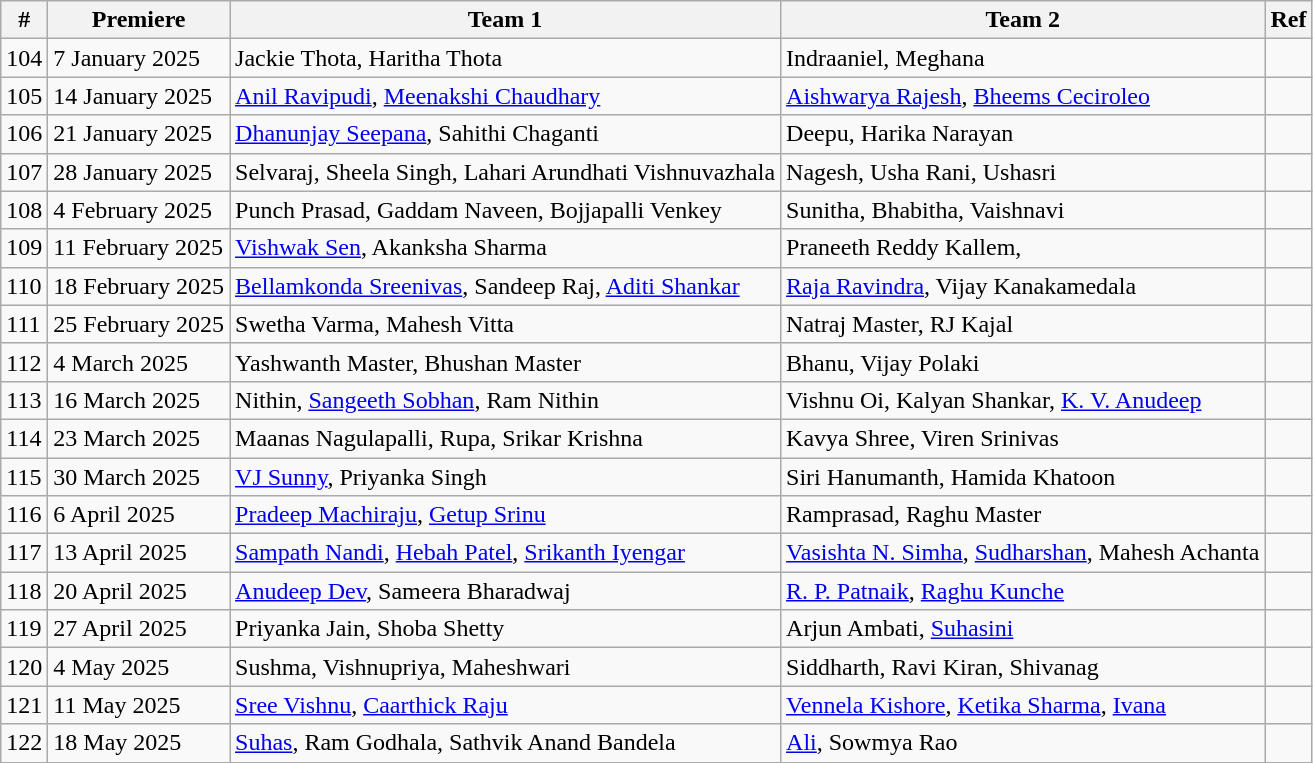<table class="wikitable">
<tr>
<th>#</th>
<th>Premiere</th>
<th>Team 1</th>
<th>Team 2</th>
<th>Ref</th>
</tr>
<tr>
<td>104</td>
<td>7 January 2025</td>
<td>Jackie Thota, Haritha Thota</td>
<td>Indraaniel, Meghana</td>
<td></td>
</tr>
<tr>
<td>105</td>
<td>14 January 2025</td>
<td><a href='#'>Anil Ravipudi</a>, <a href='#'>Meenakshi Chaudhary</a></td>
<td><a href='#'>Aishwarya Rajesh</a>, <a href='#'>Bheems Ceciroleo</a></td>
<td></td>
</tr>
<tr>
<td>106</td>
<td>21 January 2025</td>
<td><a href='#'>Dhanunjay Seepana</a>, Sahithi Chaganti</td>
<td>Deepu, Harika Narayan</td>
<td></td>
</tr>
<tr>
<td>107</td>
<td>28 January 2025</td>
<td>Selvaraj, Sheela Singh, Lahari Arundhati Vishnuvazhala</td>
<td>Nagesh, Usha Rani, Ushasri</td>
<td></td>
</tr>
<tr>
<td>108</td>
<td>4 February 2025</td>
<td>Punch Prasad, Gaddam Naveen, Bojjapalli Venkey</td>
<td>Sunitha, Bhabitha, Vaishnavi</td>
<td></td>
</tr>
<tr>
<td>109</td>
<td>11 February 2025</td>
<td><a href='#'>Vishwak Sen</a>, Akanksha Sharma</td>
<td>Praneeth Reddy Kallem,</td>
<td></td>
</tr>
<tr>
<td>110</td>
<td>18 February 2025</td>
<td><a href='#'>Bellamkonda Sreenivas</a>, Sandeep Raj, <a href='#'>Aditi Shankar</a></td>
<td><a href='#'>Raja Ravindra</a>, Vijay Kanakamedala</td>
<td></td>
</tr>
<tr>
<td>111</td>
<td>25 February 2025</td>
<td>Swetha Varma, Mahesh Vitta</td>
<td>Natraj Master, RJ Kajal</td>
<td></td>
</tr>
<tr>
<td>112</td>
<td>4 March 2025</td>
<td>Yashwanth Master, Bhushan Master</td>
<td>Bhanu, Vijay Polaki</td>
<td></td>
</tr>
<tr>
<td>113</td>
<td>16 March 2025</td>
<td>Nithin, <a href='#'>Sangeeth Sobhan</a>, Ram Nithin</td>
<td>Vishnu Oi, Kalyan Shankar, <a href='#'>K. V. Anudeep</a></td>
<td></td>
</tr>
<tr>
<td>114</td>
<td>23 March 2025</td>
<td>Maanas Nagulapalli, Rupa, Srikar Krishna</td>
<td>Kavya Shree, Viren Srinivas</td>
<td></td>
</tr>
<tr>
<td>115</td>
<td>30 March 2025</td>
<td><a href='#'>VJ Sunny</a>, Priyanka Singh</td>
<td>Siri Hanumanth, Hamida Khatoon</td>
<td></td>
</tr>
<tr>
<td>116</td>
<td>6 April 2025</td>
<td><a href='#'>Pradeep Machiraju</a>, <a href='#'>Getup Srinu</a></td>
<td>Ramprasad, Raghu Master</td>
<td></td>
</tr>
<tr>
<td>117</td>
<td>13 April 2025</td>
<td><a href='#'>Sampath Nandi</a>, <a href='#'>Hebah Patel</a>, <a href='#'>Srikanth Iyengar</a></td>
<td><a href='#'>Vasishta N. Simha</a>, <a href='#'>Sudharshan</a>, Mahesh Achanta</td>
<td></td>
</tr>
<tr>
<td>118</td>
<td>20 April 2025</td>
<td><a href='#'>Anudeep Dev</a>, Sameera Bharadwaj</td>
<td><a href='#'>R. P. Patnaik</a>, <a href='#'>Raghu Kunche</a></td>
<td></td>
</tr>
<tr>
<td>119</td>
<td>27 April 2025</td>
<td>Priyanka Jain, Shoba Shetty</td>
<td>Arjun Ambati, <a href='#'>Suhasini</a></td>
<td></td>
</tr>
<tr>
<td>120</td>
<td>4 May 2025</td>
<td>Sushma, Vishnupriya, Maheshwari</td>
<td>Siddharth, Ravi Kiran, Shivanag</td>
<td></td>
</tr>
<tr>
<td>121</td>
<td>11 May 2025</td>
<td><a href='#'>Sree Vishnu</a>, <a href='#'>Caarthick Raju</a></td>
<td><a href='#'>Vennela Kishore</a>, <a href='#'>Ketika Sharma</a>, <a href='#'>Ivana</a></td>
<td></td>
</tr>
<tr>
<td>122</td>
<td>18 May 2025</td>
<td><a href='#'>Suhas</a>, Ram Godhala, Sathvik Anand Bandela</td>
<td><a href='#'>Ali</a>, Sowmya Rao</td>
<td></td>
</tr>
</table>
